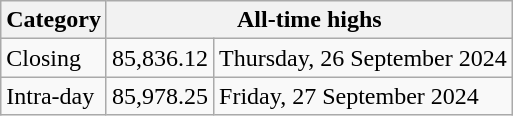<table class="wikitable">
<tr>
<th>Category</th>
<th colspan="2">All-time highs</th>
</tr>
<tr>
<td>Closing</td>
<td>85,836.12</td>
<td>Thursday, 26 September 2024</td>
</tr>
<tr>
<td>Intra-day</td>
<td>85,978.25</td>
<td>Friday, 27 September 2024</td>
</tr>
</table>
